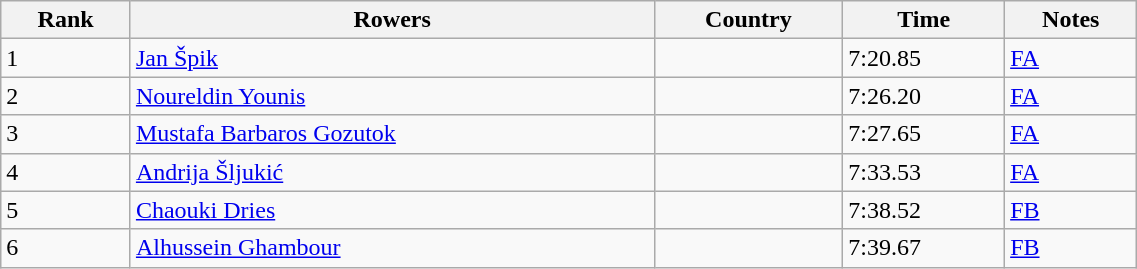<table class="wikitable" width=60%>
<tr>
<th>Rank</th>
<th>Rowers</th>
<th>Country</th>
<th>Time</th>
<th>Notes</th>
</tr>
<tr>
<td>1</td>
<td><a href='#'>Jan Špik</a></td>
<td></td>
<td>7:20.85</td>
<td><a href='#'>FA</a></td>
</tr>
<tr>
<td>2</td>
<td><a href='#'>Noureldin Younis</a></td>
<td></td>
<td>7:26.20</td>
<td><a href='#'>FA</a></td>
</tr>
<tr>
<td>3</td>
<td><a href='#'>Mustafa Barbaros Gozutok</a></td>
<td></td>
<td>7:27.65</td>
<td><a href='#'>FA</a></td>
</tr>
<tr>
<td>4</td>
<td><a href='#'>Andrija Šljukić</a></td>
<td></td>
<td>7:33.53</td>
<td><a href='#'>FA</a></td>
</tr>
<tr>
<td>5</td>
<td><a href='#'>Chaouki Dries</a></td>
<td></td>
<td>7:38.52</td>
<td><a href='#'>FB</a></td>
</tr>
<tr>
<td>6</td>
<td><a href='#'>Alhussein Ghambour</a></td>
<td></td>
<td>7:39.67</td>
<td><a href='#'>FB</a></td>
</tr>
</table>
